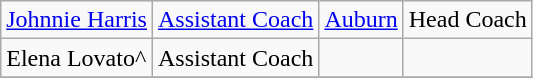<table class="wikitable">
<tr>
<td><a href='#'>Johnnie Harris</a></td>
<td><a href='#'>Assistant Coach</a></td>
<td><a href='#'>Auburn</a></td>
<td>Head Coach</td>
</tr>
<tr>
<td>Elena Lovato^</td>
<td>Assistant Coach</td>
<td></td>
<td></td>
</tr>
<tr>
</tr>
</table>
